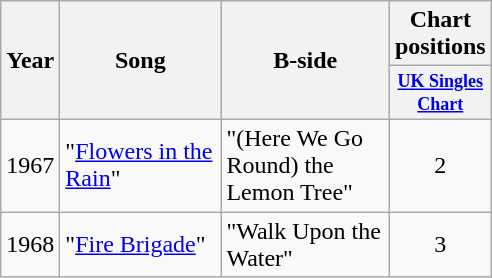<table class="wikitable">
<tr>
<th rowspan="2" style="width:5px;">Year</th>
<th rowspan="2" style="width:100px;">Song</th>
<th rowspan="2" style="width:105px;">B-side</th>
<th>Chart positions</th>
</tr>
<tr>
<th style="width:3em;font-size:75%"><a href='#'>UK Singles Chart</a></th>
</tr>
<tr>
<td>1967</td>
<td>"<a href='#'>Flowers in the Rain</a>"</td>
<td>"(Here We Go Round) the Lemon Tree"</td>
<td style="text-align:center;">2</td>
</tr>
<tr>
<td>1968</td>
<td>"<a href='#'>Fire Brigade</a>"</td>
<td>"Walk Upon the Water"</td>
<td style="text-align:center;">3</td>
</tr>
</table>
